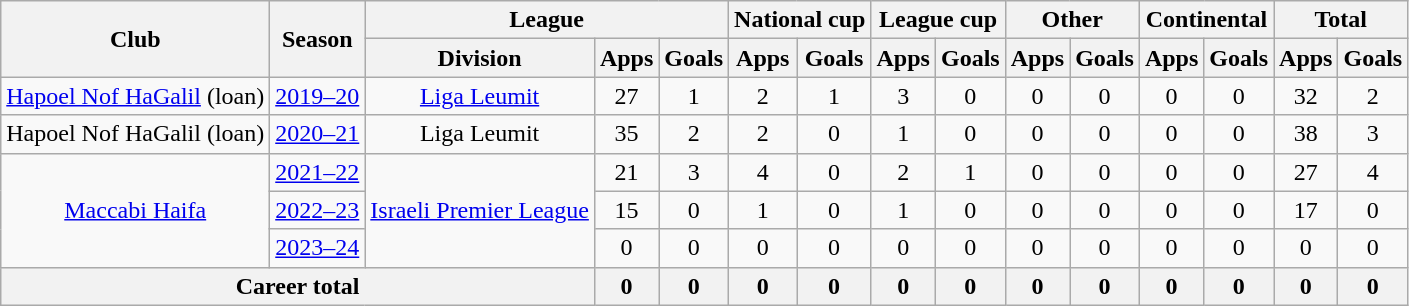<table class="wikitable" style="text-align: center;">
<tr>
<th rowspan="2">Club</th>
<th rowspan="2">Season</th>
<th colspan="3">League</th>
<th colspan="2">National cup</th>
<th colspan="2">League cup</th>
<th colspan="2">Other</th>
<th colspan="2">Continental</th>
<th colspan="2">Total</th>
</tr>
<tr>
<th>Division</th>
<th>Apps</th>
<th>Goals</th>
<th>Apps</th>
<th>Goals</th>
<th>Apps</th>
<th>Goals</th>
<th>Apps</th>
<th>Goals</th>
<th>Apps</th>
<th>Goals</th>
<th>Apps</th>
<th>Goals</th>
</tr>
<tr>
<td><a href='#'>Hapoel Nof HaGalil</a> (loan)</td>
<td><a href='#'>2019–20</a></td>
<td><a href='#'>Liga Leumit</a></td>
<td>27</td>
<td>1</td>
<td>2</td>
<td>1</td>
<td>3</td>
<td>0</td>
<td>0</td>
<td>0</td>
<td>0</td>
<td>0</td>
<td>32</td>
<td>2</td>
</tr>
<tr>
<td>Hapoel Nof HaGalil (loan)</td>
<td><a href='#'>2020–21</a></td>
<td>Liga Leumit</td>
<td>35</td>
<td>2</td>
<td>2</td>
<td>0</td>
<td>1</td>
<td>0</td>
<td>0</td>
<td>0</td>
<td>0</td>
<td>0</td>
<td>38</td>
<td>3</td>
</tr>
<tr>
<td rowspan="3"><a href='#'>Maccabi Haifa</a></td>
<td><a href='#'>2021–22</a></td>
<td rowspan="3"><a href='#'>Israeli Premier League</a></td>
<td>21</td>
<td>3</td>
<td>4</td>
<td>0</td>
<td>2</td>
<td>1</td>
<td>0</td>
<td>0</td>
<td>0</td>
<td>0</td>
<td>27</td>
<td>4</td>
</tr>
<tr>
<td><a href='#'>2022–23</a></td>
<td>15</td>
<td>0</td>
<td>1</td>
<td>0</td>
<td>1</td>
<td>0</td>
<td>0</td>
<td>0</td>
<td>0</td>
<td>0</td>
<td>17</td>
<td>0</td>
</tr>
<tr>
<td><a href='#'>2023–24</a></td>
<td>0</td>
<td>0</td>
<td>0</td>
<td>0</td>
<td>0</td>
<td>0</td>
<td>0</td>
<td>0</td>
<td>0</td>
<td>0</td>
<td>0</td>
<td>0</td>
</tr>
<tr>
<th colspan="3">Career total</th>
<th>0</th>
<th>0</th>
<th>0</th>
<th>0</th>
<th>0</th>
<th>0</th>
<th>0</th>
<th>0</th>
<th>0</th>
<th>0</th>
<th>0</th>
<th>0</th>
</tr>
</table>
